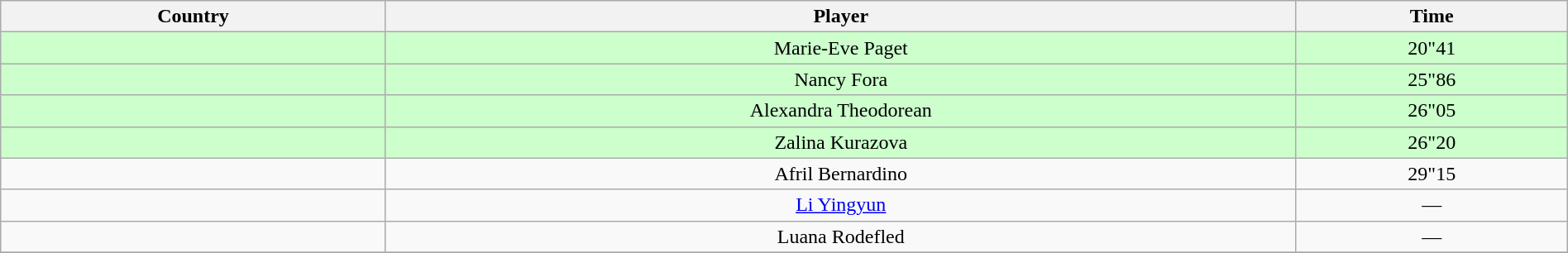<table class="wikitable sortable" style="text-align:center" width=100%>
<tr>
<th>Country</th>
<th>Player</th>
<th>Time</th>
</tr>
<tr bgcolor="#ccffcc">
<td></td>
<td>Marie-Eve Paget</td>
<td>20"41</td>
</tr>
<tr bgcolor="#ccffcc">
<td></td>
<td>Nancy Fora</td>
<td>25"86</td>
</tr>
<tr bgcolor="#ccffcc">
<td></td>
<td>Alexandra Theodorean</td>
<td>26"05</td>
</tr>
<tr bgcolor="#ccffcc">
<td></td>
<td>Zalina Kurazova</td>
<td>26"20</td>
</tr>
<tr>
<td></td>
<td>Afril Bernardino</td>
<td>29"15</td>
</tr>
<tr>
<td></td>
<td><a href='#'>Li Yingyun</a></td>
<td>—</td>
</tr>
<tr>
<td></td>
<td>Luana Rodefled</td>
<td>—</td>
</tr>
<tr>
</tr>
</table>
